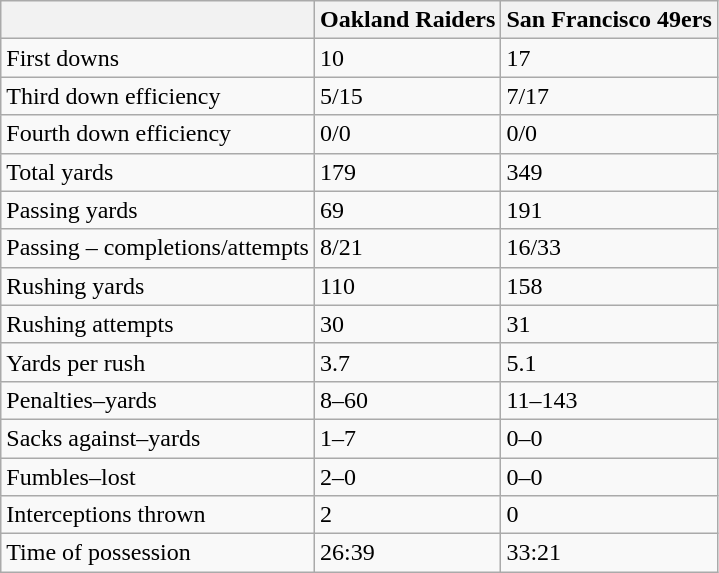<table class="wikitable">
<tr>
<th></th>
<th>Oakland Raiders</th>
<th>San Francisco 49ers</th>
</tr>
<tr>
<td>First downs</td>
<td>10</td>
<td>17</td>
</tr>
<tr>
<td>Third down efficiency</td>
<td>5/15</td>
<td>7/17</td>
</tr>
<tr>
<td>Fourth down efficiency</td>
<td>0/0</td>
<td>0/0</td>
</tr>
<tr>
<td>Total yards</td>
<td>179</td>
<td>349</td>
</tr>
<tr>
<td>Passing yards</td>
<td>69</td>
<td>191</td>
</tr>
<tr>
<td>Passing – completions/attempts</td>
<td>8/21</td>
<td>16/33</td>
</tr>
<tr>
<td>Rushing yards</td>
<td>110</td>
<td>158</td>
</tr>
<tr>
<td>Rushing attempts</td>
<td>30</td>
<td>31</td>
</tr>
<tr>
<td>Yards per rush</td>
<td>3.7</td>
<td>5.1</td>
</tr>
<tr>
<td>Penalties–yards</td>
<td>8–60</td>
<td>11–143</td>
</tr>
<tr>
<td>Sacks against–yards</td>
<td>1–7</td>
<td>0–0</td>
</tr>
<tr>
<td>Fumbles–lost</td>
<td>2–0</td>
<td>0–0</td>
</tr>
<tr>
<td>Interceptions thrown</td>
<td>2</td>
<td>0</td>
</tr>
<tr>
<td>Time of possession</td>
<td>26:39</td>
<td>33:21</td>
</tr>
</table>
